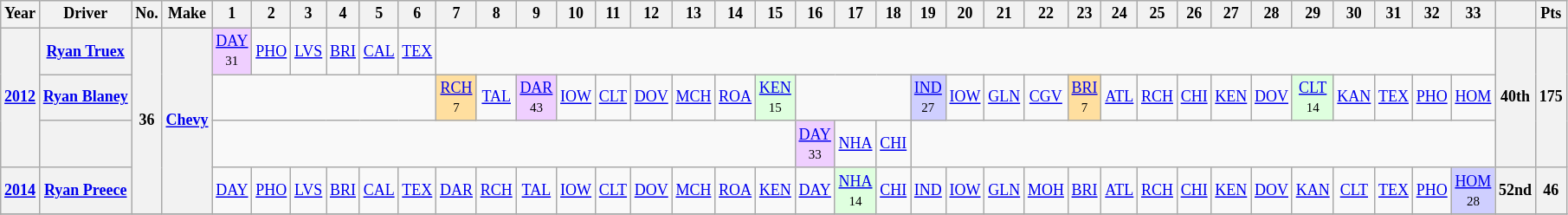<table class="wikitable" style="text-align:center; font-size:75%">
<tr>
<th>Year</th>
<th>Driver</th>
<th>No.</th>
<th>Make</th>
<th>1</th>
<th>2</th>
<th>3</th>
<th>4</th>
<th>5</th>
<th>6</th>
<th>7</th>
<th>8</th>
<th>9</th>
<th>10</th>
<th>11</th>
<th>12</th>
<th>13</th>
<th>14</th>
<th>15</th>
<th>16</th>
<th>17</th>
<th>18</th>
<th>19</th>
<th>20</th>
<th>21</th>
<th>22</th>
<th>23</th>
<th>24</th>
<th>25</th>
<th>26</th>
<th>27</th>
<th>28</th>
<th>29</th>
<th>30</th>
<th>31</th>
<th>32</th>
<th>33</th>
<th></th>
<th>Pts</th>
</tr>
<tr>
<th rowspan=3><a href='#'>2012</a></th>
<th><a href='#'>Ryan Truex</a></th>
<th rowspan=4>36</th>
<th rowspan=4><a href='#'>Chevy</a></th>
<td style="background:#EFCFFF;"><a href='#'>DAY</a><br><small>31</small></td>
<td><a href='#'>PHO</a></td>
<td><a href='#'>LVS</a></td>
<td><a href='#'>BRI</a></td>
<td><a href='#'>CAL</a></td>
<td><a href='#'>TEX</a></td>
<td colspan=27></td>
<th rowspan=3>40th</th>
<th rowspan=3>175</th>
</tr>
<tr>
<th><a href='#'>Ryan Blaney</a></th>
<td colspan=6></td>
<td style="background:#FFDF9F;"><a href='#'>RCH</a><br><small>7</small></td>
<td><a href='#'>TAL</a></td>
<td style="background:#EFCFFF;"><a href='#'>DAR</a><br><small>43</small></td>
<td><a href='#'>IOW</a></td>
<td><a href='#'>CLT</a></td>
<td><a href='#'>DOV</a></td>
<td><a href='#'>MCH</a></td>
<td><a href='#'>ROA</a></td>
<td style="background:#DFFFDF;"><a href='#'>KEN</a><br><small>15</small></td>
<td colspan=3></td>
<td style="background:#CFCFFF;"><a href='#'>IND</a><br><small>27</small></td>
<td><a href='#'>IOW</a></td>
<td><a href='#'>GLN</a></td>
<td><a href='#'>CGV</a></td>
<td style="background:#FFDF9F;"><a href='#'>BRI</a><br><small>7</small></td>
<td><a href='#'>ATL</a></td>
<td><a href='#'>RCH</a></td>
<td><a href='#'>CHI</a></td>
<td><a href='#'>KEN</a></td>
<td><a href='#'>DOV</a></td>
<td style="background:#DFFFDF;"><a href='#'>CLT</a><br><small>14</small></td>
<td><a href='#'>KAN</a></td>
<td><a href='#'>TEX</a></td>
<td><a href='#'>PHO</a></td>
<td><a href='#'>HOM</a></td>
</tr>
<tr>
<th></th>
<td colspan=15></td>
<td style="background:#EFCFFF;"><a href='#'>DAY</a><br><small>33</small></td>
<td><a href='#'>NHA</a></td>
<td><a href='#'>CHI</a></td>
<td colspan=15></td>
</tr>
<tr>
<th><a href='#'>2014</a></th>
<th><a href='#'>Ryan Preece</a></th>
<td><a href='#'>DAY</a></td>
<td><a href='#'>PHO</a></td>
<td><a href='#'>LVS</a></td>
<td><a href='#'>BRI</a></td>
<td><a href='#'>CAL</a></td>
<td><a href='#'>TEX</a></td>
<td><a href='#'>DAR</a></td>
<td><a href='#'>RCH</a></td>
<td><a href='#'>TAL</a></td>
<td><a href='#'>IOW</a></td>
<td><a href='#'>CLT</a></td>
<td><a href='#'>DOV</a></td>
<td><a href='#'>MCH</a></td>
<td><a href='#'>ROA</a></td>
<td><a href='#'>KEN</a></td>
<td><a href='#'>DAY</a></td>
<td style="background:#DFFFDF;"><a href='#'>NHA</a><br><small>14</small></td>
<td><a href='#'>CHI</a></td>
<td><a href='#'>IND</a></td>
<td><a href='#'>IOW</a></td>
<td><a href='#'>GLN</a></td>
<td><a href='#'>MOH</a></td>
<td><a href='#'>BRI</a></td>
<td><a href='#'>ATL</a></td>
<td><a href='#'>RCH</a></td>
<td><a href='#'>CHI</a></td>
<td><a href='#'>KEN</a></td>
<td><a href='#'>DOV</a></td>
<td><a href='#'>KAN</a></td>
<td><a href='#'>CLT</a></td>
<td><a href='#'>TEX</a></td>
<td><a href='#'>PHO</a></td>
<td style="background:#CFCFFF;"><a href='#'>HOM</a><br><small>28</small></td>
<th>52nd</th>
<th>46</th>
</tr>
<tr>
</tr>
</table>
